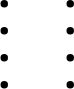<table>
<tr>
<td><br><ul><li></li><li></li><li></li><li></li></ul></td>
<td><br><ul><li></li><li></li><li></li><li></li></ul></td>
</tr>
</table>
